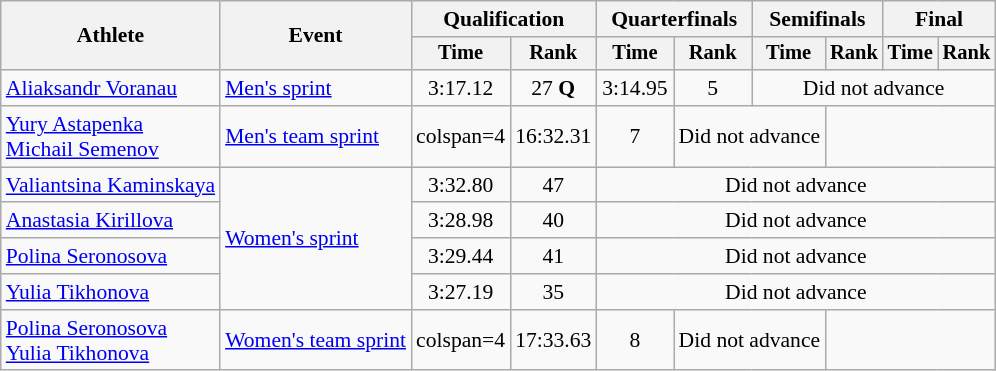<table class="wikitable" style="font-size:90%">
<tr>
<th rowspan=2>Athlete</th>
<th rowspan=2>Event</th>
<th colspan=2>Qualification</th>
<th colspan=2>Quarterfinals</th>
<th colspan=2>Semifinals</th>
<th colspan=2>Final</th>
</tr>
<tr style="font-size:95%">
<th>Time</th>
<th>Rank</th>
<th>Time</th>
<th>Rank</th>
<th>Time</th>
<th>Rank</th>
<th>Time</th>
<th>Rank</th>
</tr>
<tr align=center>
<td align=left><a href='#'>Aliaksandr Voranau</a></td>
<td align=left><a href='#'>Men's sprint</a></td>
<td>3:17.12</td>
<td>27 <strong>Q</strong></td>
<td>3:14.95</td>
<td>5</td>
<td colspan=4>Did not advance</td>
</tr>
<tr align=center>
<td align=left><a href='#'>Yury Astapenka</a><br><a href='#'>Michail Semenov</a></td>
<td align=left><a href='#'>Men's team sprint</a></td>
<td>colspan=4 </td>
<td>16:32.31</td>
<td>7</td>
<td colspan=2>Did not advance</td>
</tr>
<tr align=center>
<td align=left><a href='#'>Valiantsina Kaminskaya</a></td>
<td align=left rowspan=4><a href='#'>Women's sprint</a></td>
<td>3:32.80</td>
<td>47</td>
<td colspan=6>Did not advance</td>
</tr>
<tr align=center>
<td align=left><a href='#'>Anastasia Kirillova</a></td>
<td>3:28.98</td>
<td>40</td>
<td colspan=6>Did not advance</td>
</tr>
<tr align=center>
<td align=left><a href='#'>Polina Seronosova</a></td>
<td>3:29.44</td>
<td>41</td>
<td colspan=6>Did not advance</td>
</tr>
<tr align=center>
<td align=left><a href='#'>Yulia Tikhonova</a></td>
<td>3:27.19</td>
<td>35</td>
<td colspan=6>Did not advance</td>
</tr>
<tr align=center>
<td align=left><a href='#'>Polina Seronosova</a><br><a href='#'>Yulia Tikhonova</a></td>
<td align=left><a href='#'>Women's team sprint</a></td>
<td>colspan=4 </td>
<td>17:33.63</td>
<td>8</td>
<td colspan=2>Did not advance</td>
</tr>
</table>
